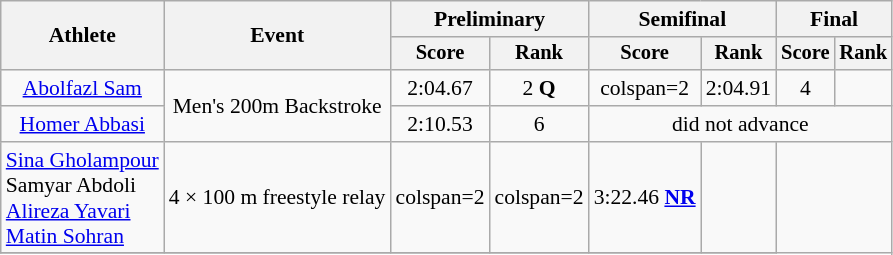<table class=wikitable style=font-size:90%>
<tr>
<th rowspan=2>Athlete</th>
<th rowspan=2>Event</th>
<th colspan=2>Preliminary</th>
<th colspan=2>Semifinal</th>
<th colspan=2>Final</th>
</tr>
<tr style=font-size:95%>
<th>Score</th>
<th>Rank</th>
<th>Score</th>
<th>Rank</th>
<th>Score</th>
<th>Rank</th>
</tr>
<tr align=center>
<td><a href='#'>Abolfazl Sam</a></td>
<td rowspan=2>Men's 200m Backstroke</td>
<td>2:04.67</td>
<td>2 <strong>Q</strong></td>
<td>colspan=2 </td>
<td>2:04.91</td>
<td>4</td>
</tr>
<tr align=center>
<td><a href='#'>Homer Abbasi</a></td>
<td>2:10.53</td>
<td>6</td>
<td colspan=4>did not advance</td>
</tr>
<tr>
<td align=left><a href='#'>Sina Gholampour</a><br>Samyar Abdoli<br><a href='#'>Alireza Yavari</a><br><a href='#'>Matin Sohran</a></td>
<td align=left>4 × 100 m freestyle relay</td>
<td>colspan=2 </td>
<td>colspan=2 </td>
<td>3:22.46 <strong><a href='#'>NR</a></strong></td>
<td></td>
</tr>
<tr>
</tr>
</table>
